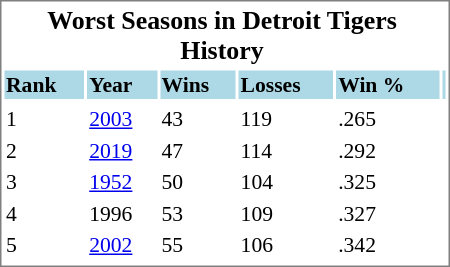<table cellpadding="10">
<tr align="left" style="vertical-align: top">
<td></td>
<td><br><table cellpadding="1" width="300px" style="font-size: 90%; border: 1px solid gray;">
<tr align="center" style="font-size: larger;">
<td colspan=5><strong>Worst Seasons in Detroit Tigers History</strong></td>
</tr>
<tr style="background:lightblue;">
<td><strong>Rank</strong></td>
<td><strong>Year</strong></td>
<td><strong>Wins</strong></td>
<td><strong>Losses</strong></td>
<td><strong>Win %</strong></td>
<td></td>
</tr>
<tr align="center" style="vertical-align: middle;" style="background:lightblue;">
</tr>
<tr>
<td>1</td>
<td><a href='#'>2003</a></td>
<td>43</td>
<td>119</td>
<td>.265</td>
</tr>
<tr>
<td>2</td>
<td><a href='#'>2019</a></td>
<td>47</td>
<td>114</td>
<td>.292</td>
</tr>
<tr>
<td>3</td>
<td><a href='#'>1952</a></td>
<td>50</td>
<td>104</td>
<td>.325</td>
</tr>
<tr>
<td>4</td>
<td>1996</td>
<td>53</td>
<td>109</td>
<td>.327</td>
</tr>
<tr>
<td>5</td>
<td><a href='#'>2002</a></td>
<td>55</td>
<td>106</td>
<td>.342</td>
</tr>
<tr>
</tr>
</table>
</td>
</tr>
</table>
